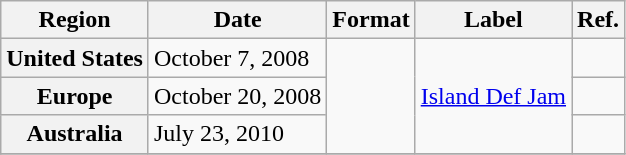<table class="wikitable sortable plainrowheaders">
<tr>
<th scope="col">Region</th>
<th scope="col">Date</th>
<th scope="col">Format</th>
<th scope="col">Label</th>
<th scope="col">Ref.</th>
</tr>
<tr>
<th>United States</th>
<td>October 7, 2008</td>
<td rowspan="3"></td>
<td rowspan="3"><a href='#'>Island Def Jam</a></td>
<td></td>
</tr>
<tr>
<th>Europe</th>
<td>October 20, 2008</td>
<td></td>
</tr>
<tr>
<th>Australia</th>
<td>July 23, 2010</td>
<td></td>
</tr>
<tr>
</tr>
</table>
